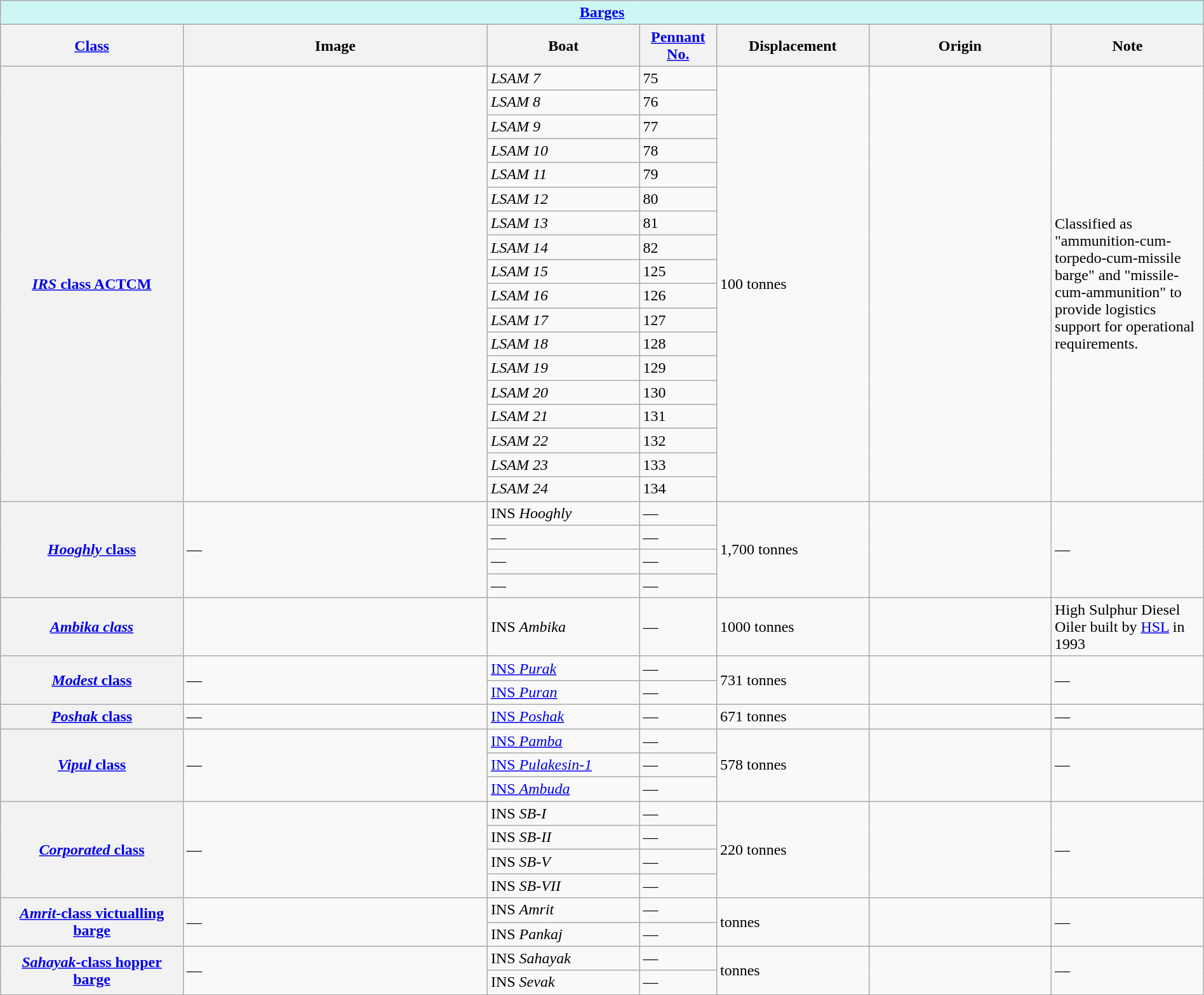<table class="wikitable" style="margin:auto; width:100%;">
<tr>
<th colspan="7" style="align: center; background: #CEF6F5;"><a href='#'>Barges</a></th>
</tr>
<tr>
<th style="text-align:center; width:12%;"><a href='#'>Class</a></th>
<th style="text-align:center; width:20%;">Image</th>
<th style="text-align:center; width:10%;">Boat</th>
<th style="text-align:center; width:5%;"><a href='#'>Pennant No.</a></th>
<th style="text-align:center; width:10%;">Displacement</th>
<th style="text-align:center; width:12%;">Origin</th>
<th style="text-align:center; width:10%;">Note</th>
</tr>
<tr>
<th rowspan="18"><a href='#'><em>IRS</em> class ACTCM</a></th>
<td rowspan="18"></td>
<td><em>LSAM 7</em></td>
<td>75</td>
<td rowspan="18">100 tonnes</td>
<td rowspan="18"></td>
<td rowspan="18">Classified as "ammunition-cum-torpedo-cum-missile barge" and "missile-cum-ammunition" to provide logistics support for operational requirements.</td>
</tr>
<tr>
<td><em>LSAM 8</em></td>
<td>76</td>
</tr>
<tr>
<td><em>LSAM 9</em></td>
<td>77</td>
</tr>
<tr>
<td><em>LSAM 10</em></td>
<td>78</td>
</tr>
<tr>
<td><em>LSAM 11</em></td>
<td>79</td>
</tr>
<tr>
<td><em>LSAM 12</em></td>
<td>80</td>
</tr>
<tr>
<td><em>LSAM 13</em></td>
<td>81</td>
</tr>
<tr>
<td><em>LSAM 14</em></td>
<td>82</td>
</tr>
<tr>
<td><em>LSAM 15</em></td>
<td>125</td>
</tr>
<tr>
<td><em>LSAM 16</em></td>
<td>126</td>
</tr>
<tr>
<td><em>LSAM 17</em></td>
<td>127</td>
</tr>
<tr>
<td><em>LSAM 18</em></td>
<td>128</td>
</tr>
<tr>
<td><em>LSAM 19</em></td>
<td>129</td>
</tr>
<tr>
<td><em>LSAM 20</em></td>
<td>130</td>
</tr>
<tr>
<td><em>LSAM 21</em></td>
<td>131</td>
</tr>
<tr>
<td><em>LSAM 22</em></td>
<td>132</td>
</tr>
<tr>
<td><em>LSAM 23</em></td>
<td>133</td>
</tr>
<tr>
<td><em>LSAM 24</em></td>
<td>134</td>
</tr>
<tr>
<th rowspan="4"><a href='#'><em>Hooghly</em> class</a></th>
<td rowspan="4">—</td>
<td>INS <em>Hooghly</em></td>
<td>—</td>
<td rowspan="4">1,700 tonnes</td>
<td rowspan="4"></td>
<td rowspan="4">—</td>
</tr>
<tr>
<td>—</td>
<td>—</td>
</tr>
<tr>
<td>—</td>
<td>—</td>
</tr>
<tr>
<td>—</td>
<td>—</td>
</tr>
<tr>
<th><a href='#'><em>Ambika class</em></a></th>
<td></td>
<td>INS <em>Ambika</em></td>
<td>—</td>
<td>1000 tonnes</td>
<td></td>
<td>High Sulphur Diesel Oiler built by <a href='#'>HSL</a> in 1993</td>
</tr>
<tr>
<th rowspan="2"><a href='#'><em>Modest</em> class</a></th>
<td rowspan="2">—</td>
<td><a href='#'>INS <em>Purak</em></a></td>
<td>—</td>
<td rowspan="2">731 tonnes</td>
<td rowspan="2"></td>
<td rowspan="2">—</td>
</tr>
<tr>
<td><a href='#'>INS <em>Puran</em></a></td>
<td>—</td>
</tr>
<tr>
<th rowspan="1"><a href='#'><em>Poshak</em> class</a></th>
<td rowspan="1">—</td>
<td><a href='#'>INS <em>Poshak</em></a></td>
<td>—</td>
<td rowspan="1">671 tonnes</td>
<td rowspan="1"></td>
<td rowspan="1">—</td>
</tr>
<tr>
<th rowspan="3"><a href='#'><em>Vipul</em> class</a></th>
<td rowspan="3">—</td>
<td><a href='#'>INS <em>Pamba</em></a></td>
<td>—</td>
<td rowspan="3">578 tonnes</td>
<td rowspan="3"></td>
<td rowspan="3">—</td>
</tr>
<tr>
<td><a href='#'>INS <em>Pulakesin-1</em></a></td>
<td>—</td>
</tr>
<tr>
<td><a href='#'>INS <em>Ambuda</em></a></td>
<td>—</td>
</tr>
<tr>
<th rowspan="4"><a href='#'><em>Corporated</em> class</a></th>
<td rowspan="4">—</td>
<td>INS <em>SB-I</em></td>
<td>—</td>
<td rowspan="4">220 tonnes</td>
<td rowspan="4"></td>
<td rowspan="4">—</td>
</tr>
<tr>
<td>INS <em>SB-II</em></td>
<td>—</td>
</tr>
<tr>
<td>INS <em>SB-V</em></td>
<td>—</td>
</tr>
<tr>
<td>INS <em>SB-VII</em></td>
<td>—</td>
</tr>
<tr>
<th rowspan="2"><a href='#'><em>Amrit</em>-class victualling barge</a></th>
<td rowspan="2">—</td>
<td>INS <em>Amrit</em></td>
<td>—</td>
<td rowspan="2">tonnes</td>
<td rowspan="2"></td>
<td rowspan="2">—</td>
</tr>
<tr>
<td>INS <em>Pankaj</em></td>
<td>—</td>
</tr>
<tr>
<th rowspan="2"><a href='#'><em>Sahayak</em>-class hopper barge</a></th>
<td rowspan="2">—</td>
<td>INS <em>Sahayak</em></td>
<td>—</td>
<td rowspan="2">tonnes</td>
<td rowspan="2"></td>
<td rowspan="2">—</td>
</tr>
<tr>
<td>INS <em>Sevak</em></td>
<td>—</td>
</tr>
</table>
